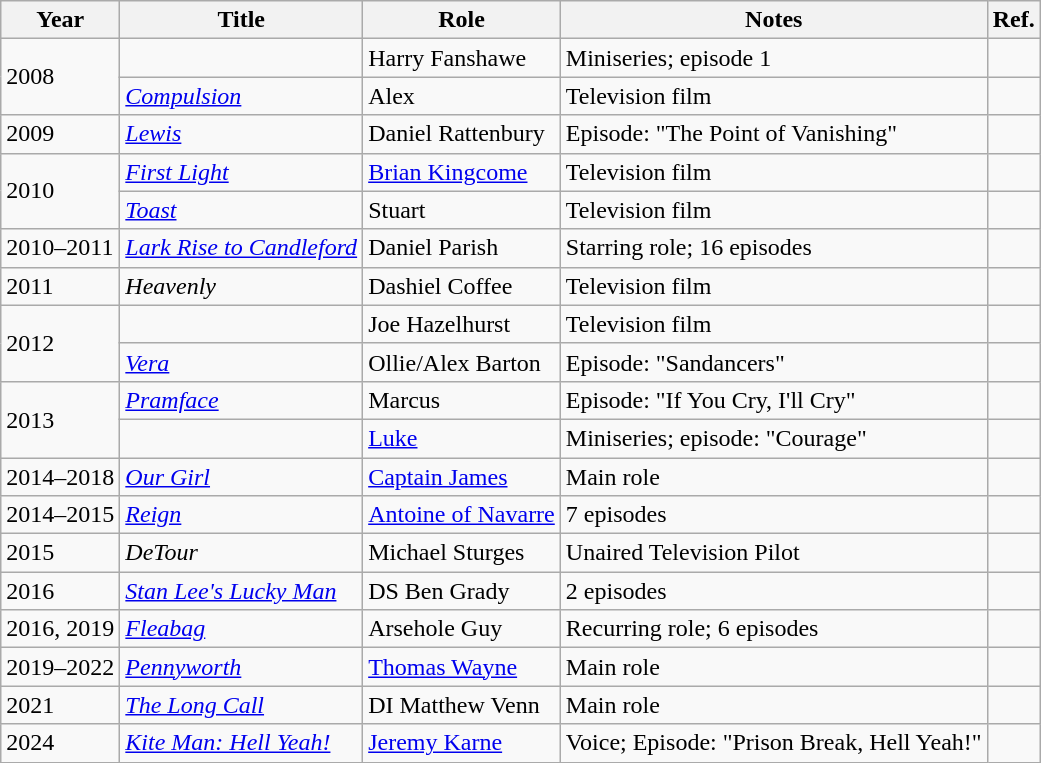<table class="wikitable sortable">
<tr>
<th>Year</th>
<th>Title</th>
<th>Role</th>
<th class="unsortable">Notes</th>
<th>Ref.</th>
</tr>
<tr>
<td rowspan="2">2008</td>
<td><em></em></td>
<td>Harry Fanshawe</td>
<td>Miniseries; episode 1</td>
<td></td>
</tr>
<tr>
<td><em><a href='#'>Compulsion</a></em></td>
<td>Alex</td>
<td>Television film</td>
<td></td>
</tr>
<tr>
<td>2009</td>
<td><em><a href='#'>Lewis</a></em></td>
<td>Daniel Rattenbury</td>
<td>Episode: "The Point of Vanishing"</td>
<td></td>
</tr>
<tr>
<td rowspan="2">2010</td>
<td><em><a href='#'>First Light</a></em></td>
<td><a href='#'>Brian Kingcome</a></td>
<td>Television film</td>
<td></td>
</tr>
<tr>
<td><em><a href='#'>Toast</a></em></td>
<td>Stuart</td>
<td>Television film</td>
<td></td>
</tr>
<tr>
<td>2010–2011</td>
<td><em><a href='#'>Lark Rise to Candleford</a></em></td>
<td>Daniel Parish</td>
<td>Starring role; 16 episodes</td>
<td></td>
</tr>
<tr>
<td>2011</td>
<td><em>Heavenly</em></td>
<td>Dashiel Coffee</td>
<td>Television film</td>
<td></td>
</tr>
<tr>
<td rowspan="2">2012</td>
<td><em></em></td>
<td>Joe Hazelhurst</td>
<td>Television film</td>
<td></td>
</tr>
<tr>
<td><em><a href='#'>Vera</a></em></td>
<td>Ollie/Alex Barton</td>
<td>Episode: "Sandancers"</td>
<td></td>
</tr>
<tr>
<td rowspan="2">2013</td>
<td><em><a href='#'>Pramface</a></em></td>
<td>Marcus</td>
<td>Episode: "If You Cry, I'll Cry"</td>
<td></td>
</tr>
<tr>
<td><em></em></td>
<td><a href='#'>Luke</a></td>
<td>Miniseries; episode: "Courage"</td>
<td></td>
</tr>
<tr>
<td>2014–2018</td>
<td><em><a href='#'>Our Girl</a></em></td>
<td><a href='#'>Captain James</a></td>
<td>Main role</td>
<td></td>
</tr>
<tr>
<td>2014–2015</td>
<td><em><a href='#'>Reign</a></em></td>
<td><a href='#'>Antoine of Navarre</a></td>
<td>7 episodes</td>
<td></td>
</tr>
<tr>
<td>2015</td>
<td><em>DeTour</em></td>
<td>Michael Sturges</td>
<td>Unaired Television Pilot</td>
<td></td>
</tr>
<tr>
<td>2016</td>
<td><em><a href='#'>Stan Lee's Lucky Man</a></em></td>
<td>DS Ben Grady</td>
<td>2 episodes</td>
<td></td>
</tr>
<tr>
<td>2016, 2019</td>
<td><em><a href='#'>Fleabag</a></em></td>
<td>Arsehole Guy</td>
<td>Recurring role; 6 episodes</td>
<td></td>
</tr>
<tr>
<td>2019–2022</td>
<td><em><a href='#'>Pennyworth</a></em></td>
<td><a href='#'>Thomas Wayne</a></td>
<td>Main role</td>
<td></td>
</tr>
<tr>
<td>2021</td>
<td><em><a href='#'>The Long Call</a></em></td>
<td>DI Matthew Venn</td>
<td>Main role</td>
<td></td>
</tr>
<tr>
<td>2024</td>
<td><em><a href='#'>Kite Man: Hell Yeah!</a></em></td>
<td><a href='#'>Jeremy Karne</a></td>
<td>Voice; Episode: "Prison Break, Hell Yeah!"</td>
<td></td>
</tr>
</table>
